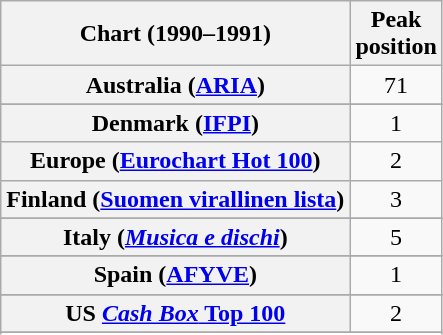<table class="wikitable sortable plainrowheaders" style="text-align:center">
<tr>
<th scope="col">Chart (1990–1991)</th>
<th scope="col">Peak<br>position</th>
</tr>
<tr>
<th scope="row">Australia (<a href='#'>ARIA</a>)</th>
<td>71</td>
</tr>
<tr>
</tr>
<tr>
</tr>
<tr>
</tr>
<tr>
</tr>
<tr>
<th scope="row">Denmark (<a href='#'>IFPI</a>)</th>
<td>1</td>
</tr>
<tr>
<th scope="row">Europe (<a href='#'>Eurochart Hot 100</a>)</th>
<td>2</td>
</tr>
<tr>
<th scope="row">Finland (<a href='#'>Suomen virallinen lista</a>)</th>
<td>3</td>
</tr>
<tr>
</tr>
<tr>
</tr>
<tr>
<th scope="row">Italy (<em><a href='#'>Musica e dischi</a></em>)</th>
<td>5</td>
</tr>
<tr>
</tr>
<tr>
</tr>
<tr>
</tr>
<tr>
<th scope="row">Spain (<a href='#'>AFYVE</a>)</th>
<td>1</td>
</tr>
<tr>
</tr>
<tr>
</tr>
<tr>
</tr>
<tr>
</tr>
<tr>
<th scope="row">US <a href='#'><em>Cash Box</em> Top 100</a></th>
<td>2</td>
</tr>
<tr>
</tr>
<tr>
</tr>
<tr>
</tr>
<tr>
</tr>
</table>
